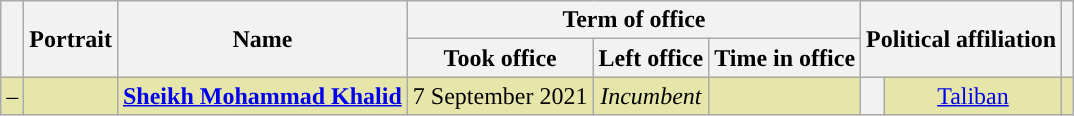<table class="wikitable" style="text-align:center">
<tr>
<th rowspan=2></th>
<th rowspan=2>Portrait</th>
<th rowspan=2>Name<br></th>
<th colspan=3>Term of office</th>
<th colspan=2 rowspan=2>Political affiliation</th>
<th rowspan=2></th>
</tr>
<tr>
<th>Took office</th>
<th>Left office</th>
<th>Time in office</th>
</tr>
<tr style="background:#e6e6aa;">
<td>–</td>
<td></td>
<td><strong><a href='#'>Sheikh Mohammad Khalid</a></strong><br></td>
<td>7 September 2021</td>
<td><em>Incumbent</em></td>
<td></td>
<th style="background:"></th>
<td><a href='#'>Taliban</a></td>
<td></td>
</tr>
</table>
